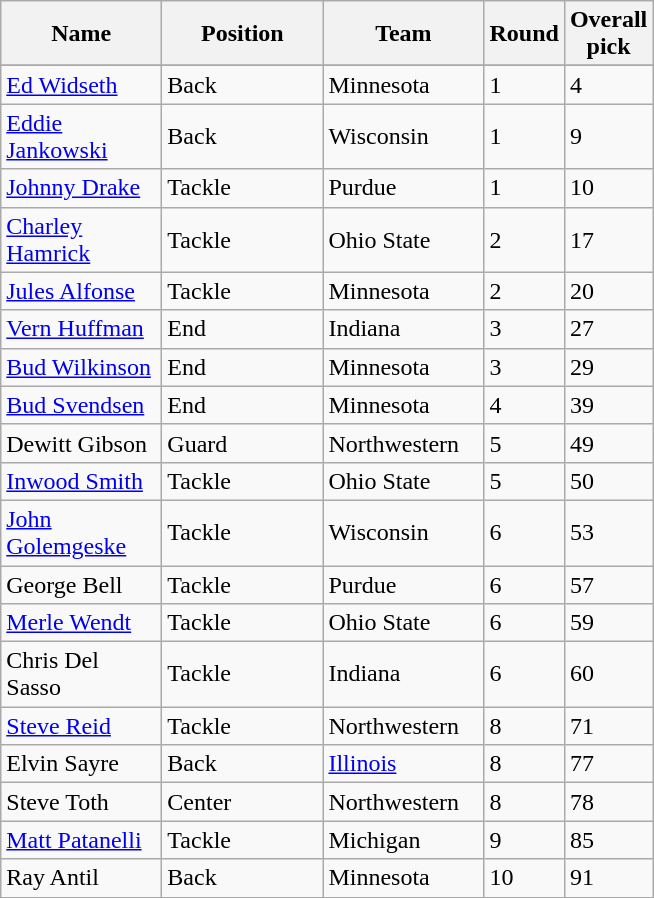<table class="sortable wikitable">
<tr>
<th width="100">Name</th>
<th width="100">Position</th>
<th width="100">Team</th>
<th width="25">Round</th>
<th width="25">Overall pick</th>
</tr>
<tr align="left" bgcolor="">
</tr>
<tr>
<td><a href='#'>Ed Widseth</a></td>
<td>Back</td>
<td>Minnesota</td>
<td>1</td>
<td>4</td>
</tr>
<tr>
<td><a href='#'>Eddie Jankowski</a></td>
<td>Back</td>
<td>Wisconsin</td>
<td>1</td>
<td>9</td>
</tr>
<tr>
<td><a href='#'>Johnny Drake</a></td>
<td>Tackle</td>
<td>Purdue</td>
<td>1</td>
<td>10</td>
</tr>
<tr>
<td><a href='#'>Charley Hamrick</a></td>
<td>Tackle</td>
<td>Ohio State</td>
<td>2</td>
<td>17</td>
</tr>
<tr>
<td><a href='#'>Jules Alfonse</a></td>
<td>Tackle</td>
<td>Minnesota</td>
<td>2</td>
<td>20</td>
</tr>
<tr>
<td><a href='#'>Vern Huffman</a></td>
<td>End</td>
<td>Indiana</td>
<td>3</td>
<td>27</td>
</tr>
<tr>
<td><a href='#'>Bud Wilkinson</a></td>
<td>End</td>
<td>Minnesota</td>
<td>3</td>
<td>29</td>
</tr>
<tr>
<td><a href='#'>Bud Svendsen</a></td>
<td>End</td>
<td>Minnesota</td>
<td>4</td>
<td>39</td>
</tr>
<tr>
<td>Dewitt Gibson</td>
<td>Guard</td>
<td>Northwestern</td>
<td>5</td>
<td>49</td>
</tr>
<tr>
<td><a href='#'>Inwood Smith</a></td>
<td>Tackle</td>
<td>Ohio State</td>
<td>5</td>
<td>50</td>
</tr>
<tr>
<td><a href='#'>John Golemgeske</a></td>
<td>Tackle</td>
<td>Wisconsin</td>
<td>6</td>
<td>53</td>
</tr>
<tr>
<td>George Bell</td>
<td>Tackle</td>
<td>Purdue</td>
<td>6</td>
<td>57</td>
</tr>
<tr>
<td><a href='#'>Merle Wendt</a></td>
<td>Tackle</td>
<td>Ohio State</td>
<td>6</td>
<td>59</td>
</tr>
<tr>
<td>Chris Del Sasso</td>
<td>Tackle</td>
<td>Indiana</td>
<td>6</td>
<td>60</td>
</tr>
<tr>
<td><a href='#'>Steve Reid</a></td>
<td>Tackle</td>
<td>Northwestern</td>
<td>8</td>
<td>71</td>
</tr>
<tr>
<td>Elvin Sayre</td>
<td>Back</td>
<td><a href='#'>Illinois</a></td>
<td>8</td>
<td>77</td>
</tr>
<tr>
<td>Steve Toth</td>
<td>Center</td>
<td>Northwestern</td>
<td>8</td>
<td>78</td>
</tr>
<tr>
<td><a href='#'>Matt Patanelli</a></td>
<td>Tackle</td>
<td>Michigan</td>
<td>9</td>
<td>85</td>
</tr>
<tr>
<td>Ray Antil</td>
<td>Back</td>
<td>Minnesota</td>
<td>10</td>
<td>91</td>
</tr>
</table>
